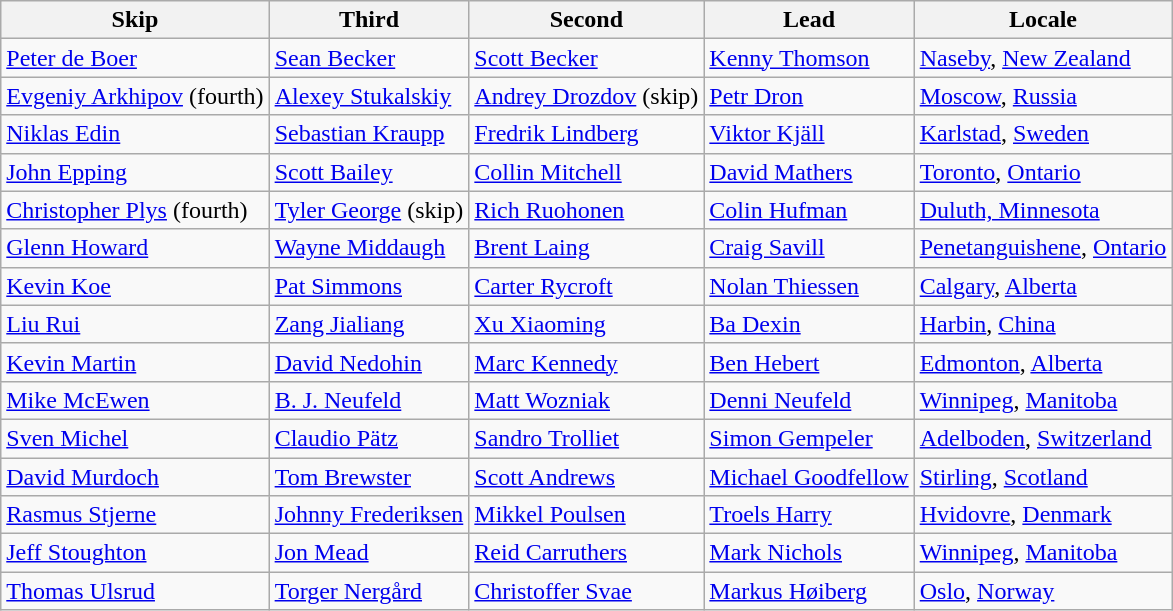<table class=wikitable>
<tr>
<th>Skip</th>
<th>Third</th>
<th>Second</th>
<th>Lead</th>
<th>Locale</th>
</tr>
<tr>
<td><a href='#'>Peter de Boer</a></td>
<td><a href='#'>Sean Becker</a></td>
<td><a href='#'>Scott Becker</a></td>
<td><a href='#'>Kenny Thomson</a></td>
<td> <a href='#'>Naseby</a>, <a href='#'>New Zealand</a></td>
</tr>
<tr>
<td><a href='#'>Evgeniy Arkhipov</a> (fourth)</td>
<td><a href='#'>Alexey Stukalskiy</a></td>
<td><a href='#'>Andrey Drozdov</a> (skip)</td>
<td><a href='#'>Petr Dron</a></td>
<td> <a href='#'>Moscow</a>, <a href='#'>Russia</a></td>
</tr>
<tr>
<td><a href='#'>Niklas Edin</a></td>
<td><a href='#'>Sebastian Kraupp</a></td>
<td><a href='#'>Fredrik Lindberg</a></td>
<td><a href='#'>Viktor Kjäll</a></td>
<td> <a href='#'>Karlstad</a>, <a href='#'>Sweden</a></td>
</tr>
<tr>
<td><a href='#'>John Epping</a></td>
<td><a href='#'>Scott Bailey</a></td>
<td><a href='#'>Collin Mitchell</a></td>
<td><a href='#'>David Mathers</a></td>
<td> <a href='#'>Toronto</a>, <a href='#'>Ontario</a></td>
</tr>
<tr>
<td><a href='#'>Christopher Plys</a> (fourth)</td>
<td><a href='#'>Tyler George</a> (skip)</td>
<td><a href='#'>Rich Ruohonen</a></td>
<td><a href='#'>Colin Hufman</a></td>
<td> <a href='#'>Duluth, Minnesota</a></td>
</tr>
<tr>
<td><a href='#'>Glenn Howard</a></td>
<td><a href='#'>Wayne Middaugh</a></td>
<td><a href='#'>Brent Laing</a></td>
<td><a href='#'>Craig Savill</a></td>
<td> <a href='#'>Penetanguishene</a>, <a href='#'>Ontario</a></td>
</tr>
<tr>
<td><a href='#'>Kevin Koe</a></td>
<td><a href='#'>Pat Simmons</a></td>
<td><a href='#'>Carter Rycroft</a></td>
<td><a href='#'>Nolan Thiessen</a></td>
<td> <a href='#'>Calgary</a>, <a href='#'>Alberta</a></td>
</tr>
<tr>
<td><a href='#'>Liu Rui</a></td>
<td><a href='#'>Zang Jialiang</a></td>
<td><a href='#'>Xu Xiaoming</a></td>
<td><a href='#'>Ba Dexin</a></td>
<td> <a href='#'>Harbin</a>, <a href='#'>China</a></td>
</tr>
<tr>
<td><a href='#'>Kevin Martin</a></td>
<td><a href='#'>David Nedohin</a></td>
<td><a href='#'>Marc Kennedy</a></td>
<td><a href='#'>Ben Hebert</a></td>
<td> <a href='#'>Edmonton</a>, <a href='#'>Alberta</a></td>
</tr>
<tr>
<td><a href='#'>Mike McEwen</a></td>
<td><a href='#'>B. J. Neufeld</a></td>
<td><a href='#'>Matt Wozniak</a></td>
<td><a href='#'>Denni Neufeld</a></td>
<td> <a href='#'>Winnipeg</a>, <a href='#'>Manitoba</a></td>
</tr>
<tr>
<td><a href='#'>Sven Michel</a></td>
<td><a href='#'>Claudio Pätz</a></td>
<td><a href='#'>Sandro Trolliet</a></td>
<td><a href='#'>Simon Gempeler</a></td>
<td> <a href='#'>Adelboden</a>, <a href='#'>Switzerland</a></td>
</tr>
<tr>
<td><a href='#'>David Murdoch</a></td>
<td><a href='#'>Tom Brewster</a></td>
<td><a href='#'>Scott Andrews</a></td>
<td><a href='#'>Michael Goodfellow</a></td>
<td> <a href='#'>Stirling</a>, <a href='#'>Scotland</a></td>
</tr>
<tr>
<td><a href='#'>Rasmus Stjerne</a></td>
<td><a href='#'>Johnny Frederiksen</a></td>
<td><a href='#'>Mikkel Poulsen</a></td>
<td><a href='#'>Troels Harry</a></td>
<td> <a href='#'>Hvidovre</a>, <a href='#'>Denmark</a></td>
</tr>
<tr>
<td><a href='#'>Jeff Stoughton</a></td>
<td><a href='#'>Jon Mead</a></td>
<td><a href='#'>Reid Carruthers</a></td>
<td><a href='#'>Mark Nichols</a></td>
<td> <a href='#'>Winnipeg</a>, <a href='#'>Manitoba</a></td>
</tr>
<tr>
<td><a href='#'>Thomas Ulsrud</a></td>
<td><a href='#'>Torger Nergård</a></td>
<td><a href='#'>Christoffer Svae</a></td>
<td><a href='#'>Markus Høiberg</a></td>
<td> <a href='#'>Oslo</a>, <a href='#'>Norway</a></td>
</tr>
</table>
